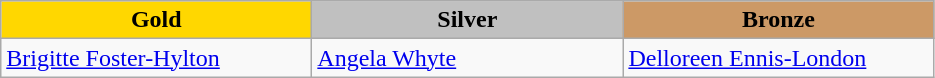<table class="wikitable" style="text-align:left">
<tr align="center">
<td width=200 bgcolor=gold><strong>Gold</strong></td>
<td width=200 bgcolor=silver><strong>Silver</strong></td>
<td width=200 bgcolor=CC9966><strong>Bronze</strong></td>
</tr>
<tr>
<td><a href='#'>Brigitte Foster-Hylton</a><br><em></em></td>
<td><a href='#'>Angela Whyte</a><br><em></em></td>
<td><a href='#'>Delloreen Ennis-London</a><br><em></em></td>
</tr>
</table>
